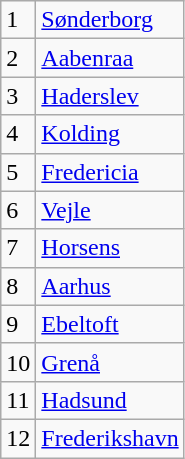<table class="wikitable">
<tr>
<td>1</td>
<td><a href='#'>Sønderborg</a></td>
</tr>
<tr>
<td>2</td>
<td><a href='#'>Aabenraa</a></td>
</tr>
<tr>
<td>3</td>
<td><a href='#'>Haderslev</a></td>
</tr>
<tr>
<td>4</td>
<td><a href='#'>Kolding</a></td>
</tr>
<tr>
<td>5</td>
<td><a href='#'>Fredericia</a></td>
</tr>
<tr>
<td>6</td>
<td><a href='#'>Vejle</a></td>
</tr>
<tr>
<td>7</td>
<td><a href='#'>Horsens</a></td>
</tr>
<tr>
<td>8</td>
<td><a href='#'>Aarhus</a></td>
</tr>
<tr>
<td>9</td>
<td><a href='#'>Ebeltoft</a></td>
</tr>
<tr>
<td>10</td>
<td><a href='#'>Grenå</a></td>
</tr>
<tr>
<td>11</td>
<td><a href='#'>Hadsund</a></td>
</tr>
<tr>
<td>12</td>
<td><a href='#'>Frederikshavn</a></td>
</tr>
</table>
